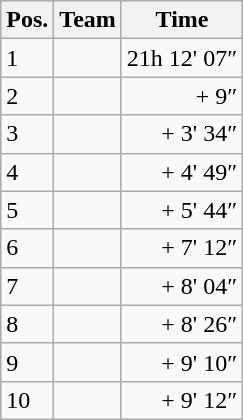<table class="wikitable">
<tr>
<th>Pos.</th>
<th>Team</th>
<th>Time</th>
</tr>
<tr>
<td>1</td>
<td> </td>
<td align=right>21h 12' 07″</td>
</tr>
<tr>
<td>2</td>
<td></td>
<td align=right>+ 9″</td>
</tr>
<tr>
<td>3</td>
<td></td>
<td align=right>+ 3' 34″</td>
</tr>
<tr>
<td>4</td>
<td></td>
<td align=right>+ 4' 49″</td>
</tr>
<tr>
<td>5</td>
<td></td>
<td align=right>+ 5' 44″</td>
</tr>
<tr>
<td>6</td>
<td></td>
<td align=right>+ 7' 12″</td>
</tr>
<tr>
<td>7</td>
<td></td>
<td align=right>+ 8' 04″</td>
</tr>
<tr>
<td>8</td>
<td></td>
<td align=right>+ 8' 26″</td>
</tr>
<tr>
<td>9</td>
<td></td>
<td align=right>+ 9' 10″</td>
</tr>
<tr>
<td>10</td>
<td></td>
<td align=right>+ 9' 12″</td>
</tr>
</table>
